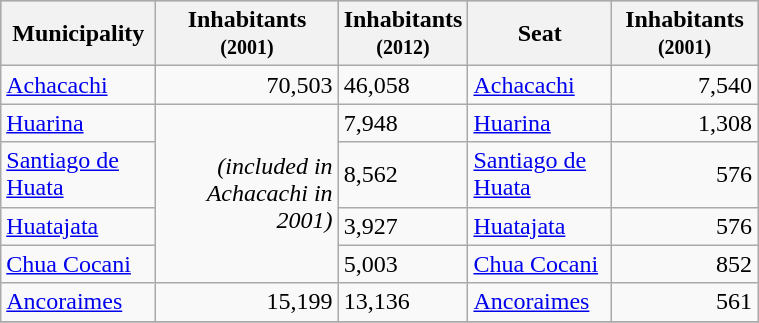<table class="wikitable" border="1" style="width:40%;" border="1">
<tr bgcolor=silver>
<th><strong>Municipality</strong></th>
<th><strong>Inhabitants</strong> <small> (2001) </small> </th>
<th>Inhabitants<br><small>(2012)</small></th>
<th><strong>Seat</strong></th>
<th><strong>Inhabitants</strong> <small> (2001)</small></th>
</tr>
<tr>
<td><a href='#'>Achacachi</a></td>
<td align="right">70,503</td>
<td>46,058</td>
<td><a href='#'>Achacachi</a></td>
<td align="right">7,540</td>
</tr>
<tr>
<td><a href='#'>Huarina</a></td>
<td rowspan="4" align="right"><em>(included in Achacachi in 2001)</em></td>
<td>7,948</td>
<td><a href='#'>Huarina</a></td>
<td align="right">1,308</td>
</tr>
<tr>
<td><a href='#'>Santiago de Huata</a></td>
<td>8,562</td>
<td><a href='#'>Santiago de Huata</a></td>
<td align="right">576</td>
</tr>
<tr>
<td><a href='#'>Huatajata</a></td>
<td>3,927</td>
<td><a href='#'>Huatajata</a></td>
<td align="right">576</td>
</tr>
<tr>
<td><a href='#'>Chua Cocani</a></td>
<td>5,003</td>
<td><a href='#'>Chua Cocani</a></td>
<td align="right">852</td>
</tr>
<tr>
<td><a href='#'>Ancoraimes</a></td>
<td align="right">15,199</td>
<td>13,136</td>
<td><a href='#'>Ancoraimes</a></td>
<td align="right">561</td>
</tr>
<tr>
</tr>
</table>
